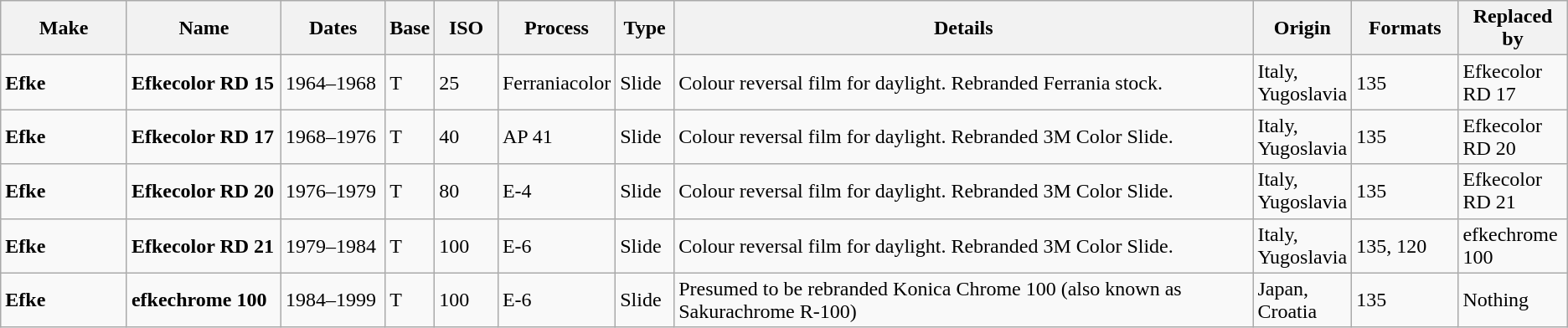<table class="wikitable">
<tr>
<th scope="col" style="width: 100px;">Make</th>
<th scope="col" style="width: 120px;">Name</th>
<th scope="col" style="width: 80px;">Dates</th>
<th scope="col" style="width: 30px;">Base</th>
<th scope="col" style="width: 45px;">ISO</th>
<th scope="col" style="width: 40px;">Process</th>
<th scope="col" style="width: 40px;">Type</th>
<th scope="col" style="width: 500px;">Details</th>
<th scope="col" style="width: 60px;">Origin</th>
<th scope="col" style="width: 80px;">Formats</th>
<th scope="col" style="width: 80px;">Replaced by</th>
</tr>
<tr>
<td><strong>Efke</strong></td>
<td><strong>Efkecolor RD 15</strong></td>
<td>1964–1968</td>
<td>T</td>
<td>25</td>
<td>Ferraniacolor</td>
<td>Slide</td>
<td>Colour reversal film for daylight. Rebranded Ferrania stock.</td>
<td>Italy, Yugoslavia</td>
<td>135</td>
<td>Efkecolor RD 17</td>
</tr>
<tr>
<td><strong>Efke</strong></td>
<td><strong>Efkecolor RD 17</strong></td>
<td>1968–1976</td>
<td>T</td>
<td>40</td>
<td>AP 41</td>
<td>Slide</td>
<td>Colour reversal film for daylight. Rebranded 3M Color Slide.</td>
<td>Italy, Yugoslavia</td>
<td>135</td>
<td>Efkecolor RD 20</td>
</tr>
<tr>
<td><strong>Efke</strong></td>
<td><strong>Efkecolor RD 20</strong></td>
<td>1976–1979</td>
<td>T</td>
<td>80</td>
<td>E-4</td>
<td>Slide</td>
<td>Colour reversal film for daylight. Rebranded 3M Color Slide.</td>
<td>Italy, Yugoslavia</td>
<td>135</td>
<td>Efkecolor RD 21</td>
</tr>
<tr>
<td><strong>Efke</strong></td>
<td><strong>Efkecolor RD 21</strong></td>
<td>1979–1984</td>
<td>T</td>
<td>100</td>
<td>E-6</td>
<td>Slide</td>
<td>Colour reversal film for daylight. Rebranded 3M Color Slide.</td>
<td>Italy, Yugoslavia</td>
<td>135, 120</td>
<td>efkechrome 100</td>
</tr>
<tr>
<td><strong>Efke</strong></td>
<td><strong>efkechrome 100</strong></td>
<td>1984–1999</td>
<td>T</td>
<td>100</td>
<td>E-6</td>
<td>Slide</td>
<td>Presumed to be rebranded Konica Chrome 100 (also known as Sakurachrome R-100)</td>
<td>Japan, Croatia</td>
<td>135</td>
<td>Nothing</td>
</tr>
</table>
